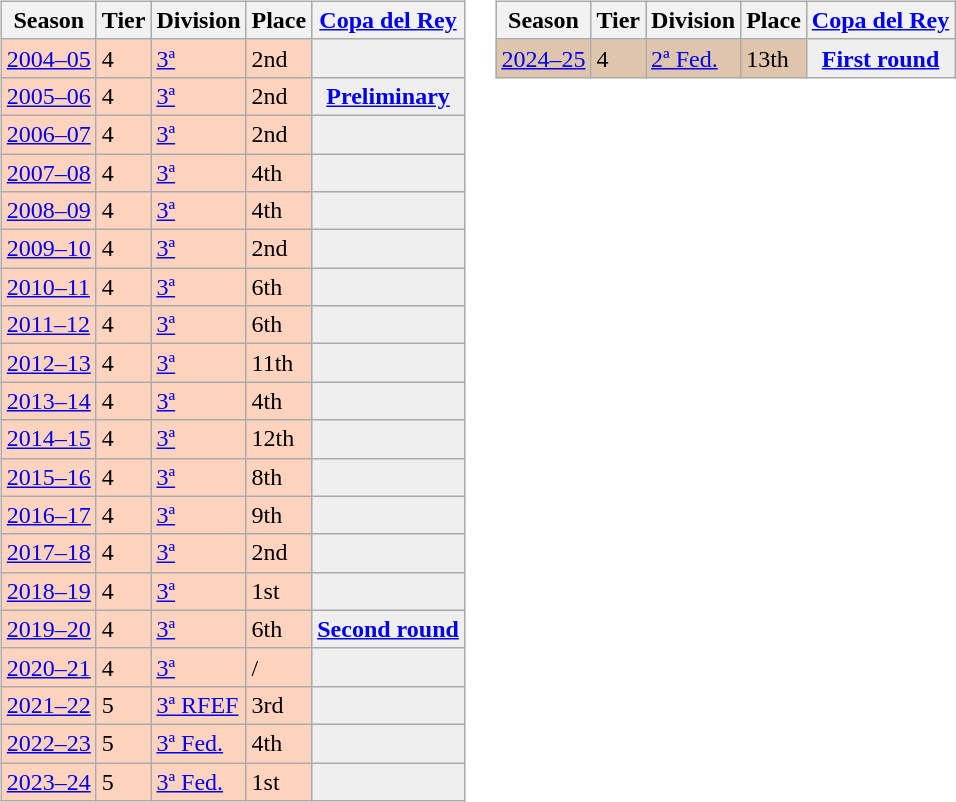<table>
<tr>
<td valign="top" width=0%><br><table class="wikitable">
<tr style="background:#f0f6fa;">
<th>Season</th>
<th>Tier</th>
<th>Division</th>
<th>Place</th>
<th><a href='#'>Copa del Rey</a></th>
</tr>
<tr>
<td style="background:#FFD3BD;"><a href='#'>2004–05</a></td>
<td style="background:#FFD3BD;">4</td>
<td style="background:#FFD3BD;"><a href='#'>3ª</a></td>
<td style="background:#FFD3BD;">2nd</td>
<th style="background:#efefef;"></th>
</tr>
<tr>
<td style="background:#FFD3BD;"><a href='#'>2005–06</a></td>
<td style="background:#FFD3BD;">4</td>
<td style="background:#FFD3BD;"><a href='#'>3ª</a></td>
<td style="background:#FFD3BD;">2nd</td>
<th style="background:#efefef;"><a href='#'>Preliminary</a></th>
</tr>
<tr>
<td style="background:#FFD3BD;"><a href='#'>2006–07</a></td>
<td style="background:#FFD3BD;">4</td>
<td style="background:#FFD3BD;"><a href='#'>3ª</a></td>
<td style="background:#FFD3BD;">2nd</td>
<th style="background:#efefef;"></th>
</tr>
<tr>
<td style="background:#FFD3BD;"><a href='#'>2007–08</a></td>
<td style="background:#FFD3BD;">4</td>
<td style="background:#FFD3BD;"><a href='#'>3ª</a></td>
<td style="background:#FFD3BD;">4th</td>
<th style="background:#efefef;"></th>
</tr>
<tr>
<td style="background:#FFD3BD;"><a href='#'>2008–09</a></td>
<td style="background:#FFD3BD;">4</td>
<td style="background:#FFD3BD;"><a href='#'>3ª</a></td>
<td style="background:#FFD3BD;">4th</td>
<th style="background:#efefef;"></th>
</tr>
<tr>
<td style="background:#FFD3BD;"><a href='#'>2009–10</a></td>
<td style="background:#FFD3BD;">4</td>
<td style="background:#FFD3BD;"><a href='#'>3ª</a></td>
<td style="background:#FFD3BD;">2nd</td>
<th style="background:#efefef;"></th>
</tr>
<tr>
<td style="background:#FFD3BD;"><a href='#'>2010–11</a></td>
<td style="background:#FFD3BD;">4</td>
<td style="background:#FFD3BD;"><a href='#'>3ª</a></td>
<td style="background:#FFD3BD;">6th</td>
<th style="background:#efefef;"></th>
</tr>
<tr>
<td style="background:#FFD3BD;"><a href='#'>2011–12</a></td>
<td style="background:#FFD3BD;">4</td>
<td style="background:#FFD3BD;"><a href='#'>3ª</a></td>
<td style="background:#FFD3BD;">6th</td>
<th style="background:#efefef;"></th>
</tr>
<tr>
<td style="background:#FFD3BD;"><a href='#'>2012–13</a></td>
<td style="background:#FFD3BD;">4</td>
<td style="background:#FFD3BD;"><a href='#'>3ª</a></td>
<td style="background:#FFD3BD;">11th</td>
<th style="background:#efefef;"></th>
</tr>
<tr>
<td style="background:#FFD3BD;"><a href='#'>2013–14</a></td>
<td style="background:#FFD3BD;">4</td>
<td style="background:#FFD3BD;"><a href='#'>3ª</a></td>
<td style="background:#FFD3BD;">4th</td>
<th style="background:#efefef;"></th>
</tr>
<tr>
<td style="background:#FFD3BD;"><a href='#'>2014–15</a></td>
<td style="background:#FFD3BD;">4</td>
<td style="background:#FFD3BD;"><a href='#'>3ª</a></td>
<td style="background:#FFD3BD;">12th</td>
<th style="background:#efefef;"></th>
</tr>
<tr>
<td style="background:#FFD3BD;"><a href='#'>2015–16</a></td>
<td style="background:#FFD3BD;">4</td>
<td style="background:#FFD3BD;"><a href='#'>3ª</a></td>
<td style="background:#FFD3BD;">8th</td>
<th style="background:#efefef;"></th>
</tr>
<tr>
<td style="background:#FFD3BD;"><a href='#'>2016–17</a></td>
<td style="background:#FFD3BD;">4</td>
<td style="background:#FFD3BD;"><a href='#'>3ª</a></td>
<td style="background:#FFD3BD;">9th</td>
<th style="background:#efefef;"></th>
</tr>
<tr>
<td style="background:#FFD3BD;"><a href='#'>2017–18</a></td>
<td style="background:#FFD3BD;">4</td>
<td style="background:#FFD3BD;"><a href='#'>3ª</a></td>
<td style="background:#FFD3BD;">2nd</td>
<th style="background:#efefef;"></th>
</tr>
<tr>
<td style="background:#FFD3BD;"><a href='#'>2018–19</a></td>
<td style="background:#FFD3BD;">4</td>
<td style="background:#FFD3BD;"><a href='#'>3ª</a></td>
<td style="background:#FFD3BD;">1st</td>
<th style="background:#efefef;"></th>
</tr>
<tr>
<td style="background:#FFD3BD;"><a href='#'>2019–20</a></td>
<td style="background:#FFD3BD;">4</td>
<td style="background:#FFD3BD;"><a href='#'>3ª</a></td>
<td style="background:#FFD3BD;">6th</td>
<th style="background:#efefef;"><a href='#'>Second round</a></th>
</tr>
<tr>
<td style="background:#FFD3BD;"><a href='#'>2020–21</a></td>
<td style="background:#FFD3BD;">4</td>
<td style="background:#FFD3BD;"><a href='#'>3ª</a></td>
<td style="background:#FFD3BD;"> / </td>
<th style="background:#efefef;"></th>
</tr>
<tr>
<td style="background:#FFD3BD;"><a href='#'>2021–22</a></td>
<td style="background:#FFD3BD;">5</td>
<td style="background:#FFD3BD;"><a href='#'>3ª RFEF</a></td>
<td style="background:#FFD3BD;">3rd</td>
<th style="background:#efefef;"></th>
</tr>
<tr>
<td style="background:#FFD3BD;"><a href='#'>2022–23</a></td>
<td style="background:#FFD3BD;">5</td>
<td style="background:#FFD3BD;"><a href='#'>3ª Fed.</a></td>
<td style="background:#FFD3BD;">4th</td>
<th style="background:#efefef;"></th>
</tr>
<tr>
<td style="background:#FFD3BD;"><a href='#'>2023–24</a></td>
<td style="background:#FFD3BD;">5</td>
<td style="background:#FFD3BD;"><a href='#'>3ª Fed.</a></td>
<td style="background:#FFD3BD;">1st</td>
<th style="background:#efefef;"></th>
</tr>
</table>
</td>
<td valign="top" width=0%><br><table class="wikitable">
<tr style="background:#f0f6fa;">
<th>Season</th>
<th>Tier</th>
<th>Division</th>
<th>Place</th>
<th><a href='#'>Copa del Rey</a></th>
</tr>
<tr>
<td style="background:#DEC5AB;"><a href='#'>2024–25</a></td>
<td style="background:#DEC5AB;">4</td>
<td style="background:#DEC5AB;"><a href='#'>2ª Fed.</a></td>
<td style="background:#DEC5AB;">13th</td>
<th style="background:#efefef;"><a href='#'>First round</a></th>
</tr>
</table>
</td>
</tr>
</table>
